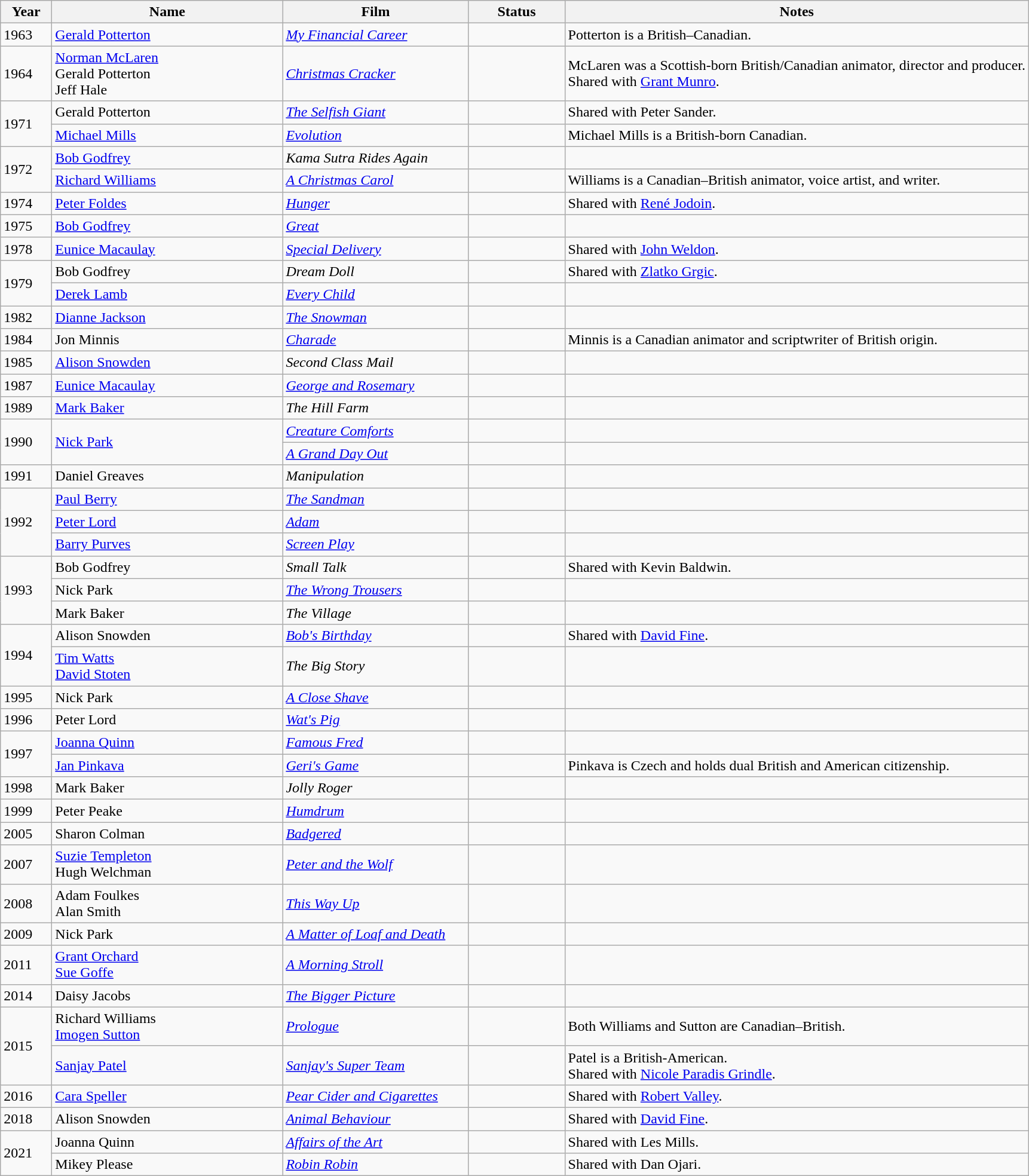<table class="wikitable">
<tr style="background:#ebf5ff;">
<th style="width:050px;">Year</th>
<th style="width:250px;">Name</th>
<th style="width:200px;">Film</th>
<th style="width:100px;">Status</th>
<th>Notes</th>
</tr>
<tr>
<td>1963</td>
<td><a href='#'>Gerald Potterton</a></td>
<td><em><a href='#'>My Financial Career</a></em></td>
<td></td>
<td>Potterton is a British–Canadian.</td>
</tr>
<tr>
<td>1964</td>
<td><a href='#'>Norman McLaren</a><br>Gerald Potterton<br>Jeff Hale</td>
<td><a href='#'><em>Christmas Cracker</em></a></td>
<td></td>
<td>McLaren was a Scottish-born British/Canadian animator, director and producer.<br>Shared with <a href='#'>Grant Munro</a>.</td>
</tr>
<tr>
<td rowspan="2">1971</td>
<td>Gerald Potterton</td>
<td><a href='#'><em>The Selfish Giant</em></a></td>
<td></td>
<td>Shared with Peter Sander.</td>
</tr>
<tr>
<td><a href='#'>Michael Mills</a></td>
<td><a href='#'><em>Evolution</em></a></td>
<td></td>
<td>Michael Mills is a British-born Canadian.</td>
</tr>
<tr>
<td rowspan="2">1972</td>
<td><a href='#'>Bob Godfrey</a></td>
<td><em>Kama Sutra Rides Again</em></td>
<td></td>
<td></td>
</tr>
<tr>
<td><a href='#'>Richard Williams</a></td>
<td><a href='#'><em>A Christmas Carol</em></a></td>
<td></td>
<td>Williams is a Canadian–British animator, voice artist, and writer.</td>
</tr>
<tr>
<td>1974</td>
<td><a href='#'>Peter Foldes</a></td>
<td><a href='#'><em>Hunger</em></a></td>
<td></td>
<td>Shared with <a href='#'>René Jodoin</a>.</td>
</tr>
<tr>
<td>1975</td>
<td><a href='#'>Bob Godfrey</a></td>
<td><a href='#'><em>Great</em></a></td>
<td></td>
<td></td>
</tr>
<tr>
<td>1978</td>
<td><a href='#'>Eunice Macaulay</a></td>
<td><a href='#'><em>Special Delivery</em></a></td>
<td></td>
<td>Shared with <a href='#'>John Weldon</a>.</td>
</tr>
<tr>
<td rowspan="2">1979</td>
<td>Bob Godfrey</td>
<td><em>Dream Doll</em></td>
<td></td>
<td>Shared with <a href='#'>Zlatko Grgic</a>.</td>
</tr>
<tr>
<td><a href='#'>Derek Lamb</a></td>
<td><a href='#'><em>Every Child</em></a></td>
<td></td>
<td></td>
</tr>
<tr>
<td>1982</td>
<td><a href='#'>Dianne Jackson</a></td>
<td><em><a href='#'>The Snowman</a></em></td>
<td></td>
<td></td>
</tr>
<tr>
<td>1984</td>
<td>Jon Minnis</td>
<td><a href='#'><em>Charade</em></a></td>
<td></td>
<td>Minnis is a Canadian animator and scriptwriter of British origin.</td>
</tr>
<tr>
<td>1985</td>
<td><a href='#'>Alison Snowden</a></td>
<td><em>Second Class Mail</em></td>
<td></td>
<td></td>
</tr>
<tr>
<td>1987</td>
<td><a href='#'>Eunice Macaulay</a></td>
<td><em><a href='#'>George and Rosemary</a></em></td>
<td></td>
<td></td>
</tr>
<tr>
<td>1989</td>
<td><a href='#'>Mark Baker</a></td>
<td><em>The Hill Farm</em></td>
<td></td>
<td></td>
</tr>
<tr>
<td rowspan="2">1990</td>
<td rowspan="2"><a href='#'>Nick Park</a></td>
<td><em><a href='#'>Creature Comforts</a></em></td>
<td></td>
<td></td>
</tr>
<tr>
<td><em><a href='#'>A Grand Day Out</a></em></td>
<td></td>
<td></td>
</tr>
<tr>
<td>1991</td>
<td>Daniel Greaves</td>
<td><em>Manipulation</em></td>
<td></td>
<td></td>
</tr>
<tr>
<td rowspan="3">1992</td>
<td><a href='#'>Paul Berry</a></td>
<td><a href='#'><em>The Sandman</em></a></td>
<td></td>
<td></td>
</tr>
<tr>
<td><a href='#'>Peter Lord</a></td>
<td><em><a href='#'>Adam</a></em></td>
<td></td>
<td></td>
</tr>
<tr>
<td><a href='#'>Barry Purves</a></td>
<td><em><a href='#'>Screen Play</a></em></td>
<td></td>
<td></td>
</tr>
<tr>
<td rowspan="3">1993</td>
<td>Bob Godfrey</td>
<td><em>Small Talk</em></td>
<td></td>
<td>Shared with Kevin Baldwin.</td>
</tr>
<tr>
<td>Nick Park</td>
<td><em><a href='#'>The Wrong Trousers</a></em></td>
<td></td>
<td></td>
</tr>
<tr>
<td>Mark Baker</td>
<td><em>The Village</em></td>
<td></td>
<td></td>
</tr>
<tr>
<td rowspan="2">1994</td>
<td>Alison Snowden</td>
<td><em><a href='#'>Bob's Birthday</a></em></td>
<td></td>
<td>Shared with <a href='#'>David Fine</a>.</td>
</tr>
<tr>
<td><a href='#'>Tim Watts</a><br><a href='#'>David Stoten</a></td>
<td><em>The Big Story</em></td>
<td></td>
<td></td>
</tr>
<tr>
<td>1995</td>
<td>Nick Park</td>
<td><em><a href='#'>A Close Shave</a></em></td>
<td></td>
<td></td>
</tr>
<tr>
<td>1996</td>
<td>Peter Lord</td>
<td><em><a href='#'>Wat's Pig</a></em></td>
<td></td>
<td></td>
</tr>
<tr>
<td rowspan="2">1997</td>
<td><a href='#'>Joanna Quinn</a></td>
<td><em><a href='#'>Famous Fred</a></em></td>
<td></td>
<td></td>
</tr>
<tr>
<td><a href='#'>Jan Pinkava</a></td>
<td><em><a href='#'>Geri's Game</a></em></td>
<td></td>
<td>Pinkava is Czech and holds dual British and American citizenship.</td>
</tr>
<tr>
<td>1998</td>
<td>Mark Baker</td>
<td><em>Jolly Roger</em></td>
<td></td>
<td></td>
</tr>
<tr>
<td>1999</td>
<td>Peter Peake</td>
<td><em><a href='#'>Humdrum</a></em></td>
<td></td>
<td></td>
</tr>
<tr>
<td>2005</td>
<td>Sharon Colman</td>
<td><em><a href='#'>Badgered</a></em></td>
<td></td>
<td></td>
</tr>
<tr>
<td>2007</td>
<td><a href='#'>Suzie Templeton</a><br>Hugh Welchman</td>
<td><em><a href='#'>Peter and the Wolf</a></em></td>
<td></td>
<td></td>
</tr>
<tr>
<td>2008</td>
<td>Adam Foulkes<br>Alan Smith</td>
<td><em><a href='#'>This Way Up</a></em></td>
<td></td>
<td></td>
</tr>
<tr>
<td>2009</td>
<td>Nick Park</td>
<td><em><a href='#'>A Matter of Loaf and Death</a></em></td>
<td></td>
<td></td>
</tr>
<tr>
<td>2011</td>
<td><a href='#'>Grant Orchard</a><br><a href='#'>Sue Goffe</a></td>
<td><em><a href='#'>A Morning Stroll</a></em></td>
<td></td>
<td></td>
</tr>
<tr>
<td>2014</td>
<td>Daisy Jacobs</td>
<td><em><a href='#'>The Bigger Picture</a></em></td>
<td></td>
<td></td>
</tr>
<tr>
<td rowspan="2">2015</td>
<td>Richard Williams<br><a href='#'>Imogen Sutton</a></td>
<td><a href='#'><em>Prologue</em></a></td>
<td></td>
<td>Both Williams and Sutton are Canadian–British.</td>
</tr>
<tr>
<td><a href='#'>Sanjay Patel</a></td>
<td><em><a href='#'>Sanjay's Super Team</a></em></td>
<td></td>
<td>Patel is a British-American.<br>Shared with <a href='#'>Nicole Paradis Grindle</a>.</td>
</tr>
<tr>
<td>2016</td>
<td><a href='#'>Cara Speller</a></td>
<td><em><a href='#'>Pear Cider and Cigarettes</a></em></td>
<td></td>
<td>Shared with <a href='#'>Robert Valley</a>.</td>
</tr>
<tr>
<td>2018</td>
<td>Alison Snowden</td>
<td><em><a href='#'>Animal Behaviour</a></em></td>
<td></td>
<td>Shared with <a href='#'>David Fine</a>.</td>
</tr>
<tr>
<td rowspan="2">2021</td>
<td>Joanna Quinn</td>
<td><em><a href='#'>Affairs of the Art</a></em></td>
<td></td>
<td>Shared with Les Mills.</td>
</tr>
<tr>
<td>Mikey Please</td>
<td><em><a href='#'>Robin Robin</a></em></td>
<td></td>
<td>Shared with Dan Ojari.</td>
</tr>
</table>
